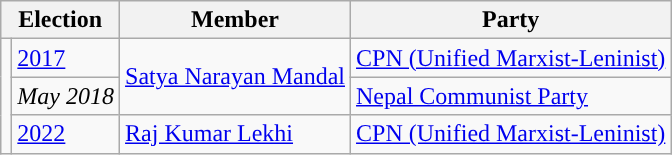<table class="wikitable">
<tr>
<th colspan="2">Election</th>
<th>Member</th>
<th>Party</th>
</tr>
<tr>
<td rowspan="3" style="background-color:"></td>
<td><a href='#'>2017</a></td>
<td rowspan="2"><a href='#'>Satya Narayan Mandal</a></td>
<td><a href='#'>CPN (Unified Marxist-Leninist)</a></td>
</tr>
<tr>
<td><em>May 2018</em></td>
<td><a href='#'>Nepal Communist Party</a></td>
</tr>
<tr>
<td><a href='#'>2022</a></td>
<td><a href='#'>Raj Kumar Lekhi</a></td>
<td><a href='#'>CPN (Unified Marxist-Leninist)</a></td>
</tr>
</table>
